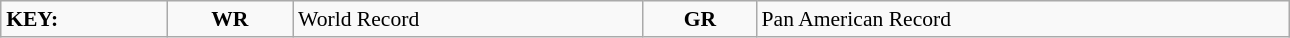<table class="wikitable" style="margin:0.5em auto; font-size:90%;position:relative;" width=68%>
<tr>
<td><strong>KEY:</strong></td>
<td align=center><strong>WR</strong></td>
<td>World Record</td>
<td align=center><strong>GR</strong></td>
<td>Pan American Record</td>
</tr>
</table>
